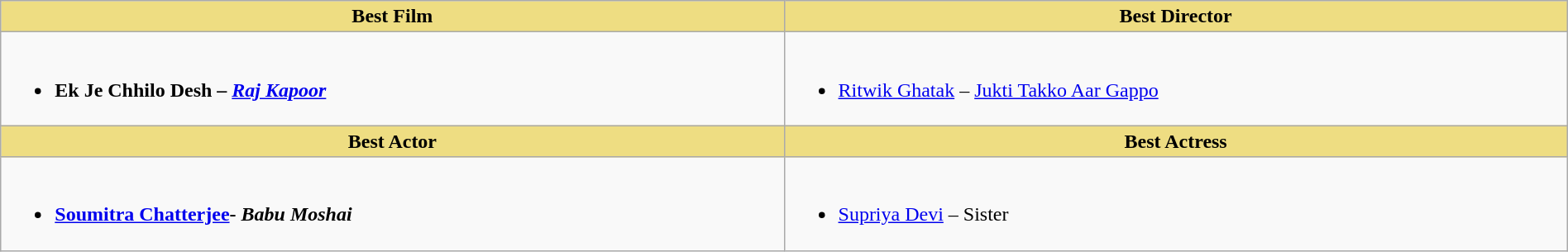<table class="wikitable" width="100%"  |>
<tr>
<th !  style="background:#eedd82; text-align:center; width:50%;">Best Film</th>
<th !  style="background:#eedd82; text-align:center; width:50%;">Best Director</th>
</tr>
<tr>
<td valign="top"><br><ul><li><strong>Ek Je Chhilo Desh – <em><a href='#'>Raj Kapoor</a><strong><em></li></ul></td>
<td valign="top"><br><ul><li></strong><a href='#'>Ritwik Ghatak</a> – </em><a href='#'>Jukti Takko Aar Gappo</a></em></strong></li></ul></td>
</tr>
<tr>
<th ! style="background:#eedd82; text-align:center;">Best Actor</th>
<th ! style="background:#eedd82; text-align:center;">Best Actress</th>
</tr>
<tr>
<td><br><ul><li><strong><a href='#'>Soumitra Chatterjee</a>- <em>Babu Moshai <strong><em></li></ul></td>
<td><br><ul><li></strong><a href='#'>Supriya Devi</a> – </em>Sister</em></strong></li></ul></td>
</tr>
</table>
